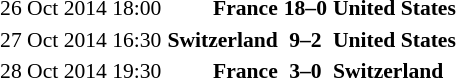<table style="font-size:90%; margin: 0 auto;">
<tr>
<td>26 Oct 2014 18:00</td>
<td align="right"><strong>France</strong> </td>
<td align="center"><strong>18–0</strong></td>
<td> <strong>United States</strong></td>
</tr>
<tr>
<td>27 Oct 2014 16:30</td>
<td align="right"><strong>Switzerland</strong> </td>
<td align="center"><strong>9–2</strong></td>
<td> <strong>United States</strong></td>
</tr>
<tr>
<td>28 Oct 2014 19:30</td>
<td align="right"><strong>France</strong> </td>
<td align="center"><strong>3–0</strong></td>
<td> <strong>Switzerland</strong></td>
</tr>
<tr>
</tr>
</table>
